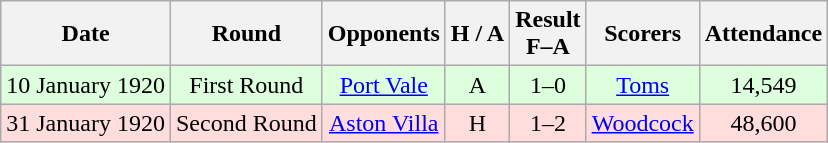<table class="wikitable" style="text-align:center">
<tr>
<th>Date</th>
<th>Round</th>
<th>Opponents</th>
<th>H / A</th>
<th>Result<br>F–A</th>
<th>Scorers</th>
<th>Attendance</th>
</tr>
<tr style="background:#dfd">
<td>10 January 1920</td>
<td>First Round</td>
<td><a href='#'>Port Vale</a></td>
<td>A</td>
<td>1–0</td>
<td><a href='#'>Toms</a></td>
<td>14,549</td>
</tr>
<tr style="background:#fdd">
<td>31 January 1920</td>
<td>Second Round</td>
<td><a href='#'>Aston Villa</a></td>
<td>H</td>
<td>1–2</td>
<td><a href='#'>Woodcock</a></td>
<td>48,600</td>
</tr>
</table>
